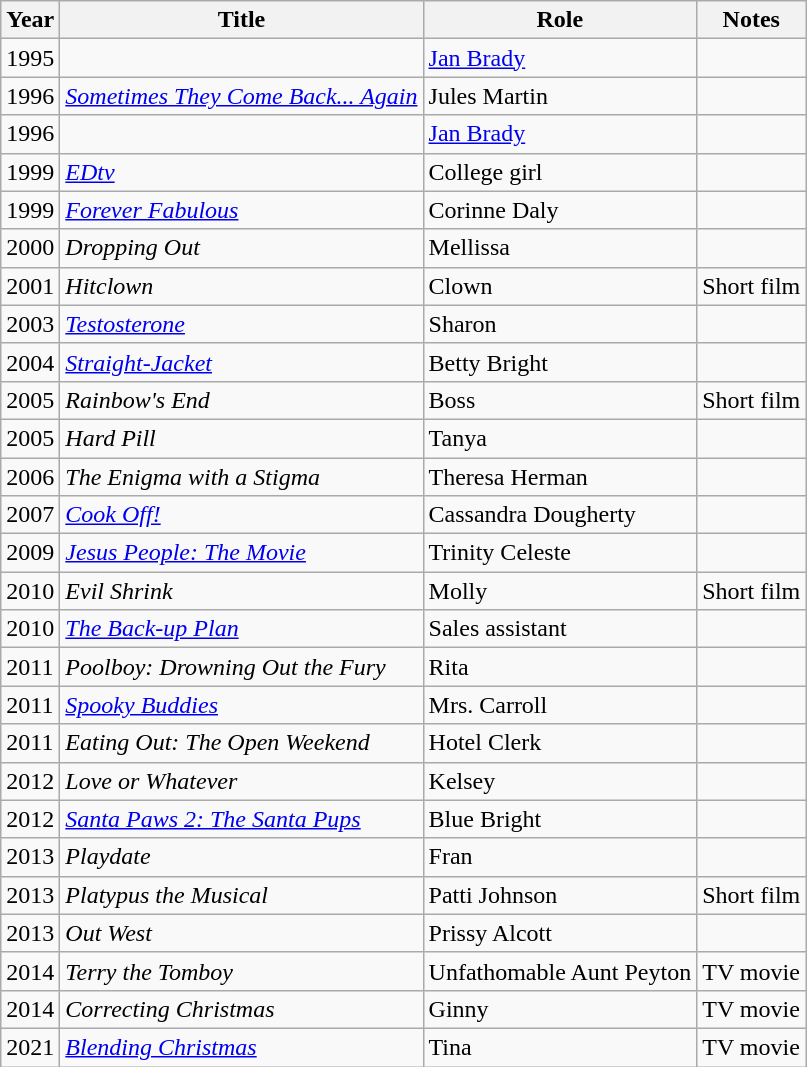<table class="wikitable sortable">
<tr>
<th>Year</th>
<th>Title</th>
<th>Role</th>
<th class="unsortable">Notes</th>
</tr>
<tr>
<td>1995</td>
<td><em></em></td>
<td><a href='#'>Jan Brady</a></td>
<td></td>
</tr>
<tr>
<td>1996</td>
<td><em><a href='#'>Sometimes They Come Back... Again</a></em></td>
<td>Jules Martin</td>
<td></td>
</tr>
<tr>
<td>1996</td>
<td><em></em></td>
<td><a href='#'>Jan Brady</a></td>
<td></td>
</tr>
<tr>
<td>1999</td>
<td><em><a href='#'>EDtv</a></em></td>
<td>College girl</td>
<td></td>
</tr>
<tr>
<td>1999</td>
<td><em><a href='#'>Forever Fabulous</a></em></td>
<td>Corinne Daly</td>
<td></td>
</tr>
<tr>
<td>2000</td>
<td><em>Dropping Out</em></td>
<td>Mellissa</td>
<td></td>
</tr>
<tr>
<td>2001</td>
<td><em>Hitclown</em></td>
<td>Clown</td>
<td>Short film</td>
</tr>
<tr>
<td>2003</td>
<td><em><a href='#'>Testosterone</a></em></td>
<td>Sharon</td>
<td></td>
</tr>
<tr>
<td>2004</td>
<td><em><a href='#'>Straight-Jacket</a></em></td>
<td>Betty Bright</td>
<td></td>
</tr>
<tr>
<td>2005</td>
<td><em>Rainbow's End</em></td>
<td>Boss</td>
<td>Short film</td>
</tr>
<tr>
<td>2005</td>
<td><em>Hard Pill</em></td>
<td>Tanya</td>
<td></td>
</tr>
<tr>
<td>2006</td>
<td><em>The Enigma with a Stigma</em></td>
<td>Theresa Herman</td>
<td></td>
</tr>
<tr>
<td>2007</td>
<td><em><a href='#'>Cook Off!</a></em></td>
<td>Cassandra Dougherty</td>
<td></td>
</tr>
<tr>
<td>2009</td>
<td><em><a href='#'>Jesus People: The Movie</a></em></td>
<td>Trinity Celeste</td>
<td></td>
</tr>
<tr>
<td>2010</td>
<td><em>Evil Shrink</em></td>
<td>Molly</td>
<td>Short film</td>
</tr>
<tr>
<td>2010</td>
<td><em><a href='#'>The Back-up Plan</a></em></td>
<td>Sales assistant</td>
<td></td>
</tr>
<tr>
<td>2011</td>
<td><em>Poolboy: Drowning Out the Fury</em></td>
<td>Rita</td>
<td></td>
</tr>
<tr>
<td>2011</td>
<td><em><a href='#'>Spooky Buddies</a></em></td>
<td>Mrs. Carroll</td>
<td></td>
</tr>
<tr>
<td>2011</td>
<td><em>Eating Out: The Open Weekend</em></td>
<td>Hotel Clerk</td>
<td></td>
</tr>
<tr>
<td>2012</td>
<td><em>Love or Whatever</em></td>
<td>Kelsey</td>
<td></td>
</tr>
<tr>
<td>2012</td>
<td><em><a href='#'>Santa Paws 2: The Santa Pups</a></em></td>
<td>Blue Bright</td>
<td></td>
</tr>
<tr>
<td>2013</td>
<td><em>Playdate</em></td>
<td>Fran</td>
<td></td>
</tr>
<tr>
<td>2013</td>
<td><em>Platypus the Musical</em></td>
<td>Patti Johnson</td>
<td>Short film</td>
</tr>
<tr>
<td>2013</td>
<td><em>Out West</em></td>
<td>Prissy Alcott</td>
<td></td>
</tr>
<tr>
<td>2014</td>
<td><em>Terry the Tomboy</em></td>
<td>Unfathomable Aunt Peyton</td>
<td>TV movie</td>
</tr>
<tr>
<td>2014</td>
<td><em>Correcting Christmas</em></td>
<td>Ginny</td>
<td>TV movie</td>
</tr>
<tr>
<td>2021</td>
<td><em><a href='#'>Blending Christmas</a></em></td>
<td>Tina</td>
<td>TV movie</td>
</tr>
</table>
